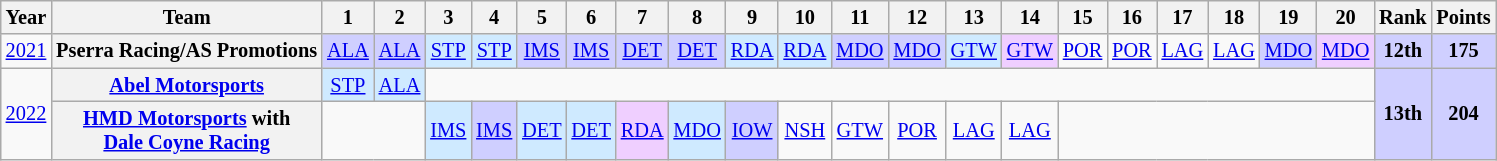<table class="wikitable" style="text-align:center; font-size:85%">
<tr>
<th>Year</th>
<th>Team</th>
<th>1</th>
<th>2</th>
<th>3</th>
<th>4</th>
<th>5</th>
<th>6</th>
<th>7</th>
<th>8</th>
<th>9</th>
<th>10</th>
<th>11</th>
<th>12</th>
<th>13</th>
<th>14</th>
<th>15</th>
<th>16</th>
<th>17</th>
<th>18</th>
<th>19</th>
<th>20</th>
<th>Rank</th>
<th>Points</th>
</tr>
<tr>
<td><a href='#'>2021</a></td>
<th nowrap>Pserra Racing/AS Promotions</th>
<td style="background:#CFCFFF;"><a href='#'>ALA</a><br></td>
<td style="background:#CFCFFF;"><a href='#'>ALA</a><br></td>
<td style="background:#CFEAFF;"><a href='#'>STP</a><br></td>
<td style="background:#CFEAFF;"><a href='#'>STP</a><br></td>
<td style="background:#CFCFFF;"><a href='#'>IMS</a><br></td>
<td style="background:#CFCFFF;"><a href='#'>IMS</a><br></td>
<td style="background:#CFCFFF;"><a href='#'>DET</a><br></td>
<td style="background:#CFCFFF;"><a href='#'>DET</a><br></td>
<td style="background:#CFEAFF;"><a href='#'>RDA</a><br></td>
<td style="background:#CFEAFF;"><a href='#'>RDA</a><br></td>
<td style="background:#CFCFFF;"><a href='#'>MDO</a><br></td>
<td style="background:#CFCFFF;"><a href='#'>MDO</a><br></td>
<td style="background:#CFEAFF;"><a href='#'>GTW</a><br></td>
<td style="background:#EFCFFF;"><a href='#'>GTW</a><br></td>
<td style="background:#;"><a href='#'>POR</a><br></td>
<td style="background:#;"><a href='#'>POR</a><br></td>
<td style="background:#;"><a href='#'>LAG</a><br></td>
<td style="background:#;"><a href='#'>LAG</a><br></td>
<td style="background:#CFCFFF;"><a href='#'>MDO</a><br></td>
<td style="background:#EFCFFF;"><a href='#'>MDO</a><br></td>
<th style="background:#CFCFFF;">12th</th>
<th style="background:#CFCFFF;">175</th>
</tr>
<tr>
<td rowspan=2><a href='#'>2022</a></td>
<th nowrap><a href='#'>Abel Motorsports</a></th>
<td style="background:#CFEAFF;"><a href='#'>STP</a><br></td>
<td style="background:#CFEAFF;"><a href='#'>ALA</a><br></td>
<td colspan=18></td>
<th rowspan=2 style="background:#CFCFFF;">13th</th>
<th rowspan=2 style="background:#CFCFFF;">204</th>
</tr>
<tr>
<th nowrap><a href='#'>HMD Motorsports</a> with<br><a href='#'>Dale Coyne Racing</a></th>
<td colspan=2></td>
<td style="background:#CFEAFF;"><a href='#'>IMS</a><br></td>
<td style="background:#CFCFFF;"><a href='#'>IMS</a><br></td>
<td style="background:#CFEAFF;"><a href='#'>DET</a><br></td>
<td style="background:#CFEAFF;"><a href='#'>DET</a><br></td>
<td style="background:#EFCFFF;"><a href='#'>RDA</a><br></td>
<td style="background:#CFEAFF;"><a href='#'>MDO</a><br></td>
<td style="background:#CFCFFF;"><a href='#'>IOW</a><br></td>
<td><a href='#'>NSH</a><br></td>
<td><a href='#'>GTW</a><br></td>
<td><a href='#'>POR</a><br></td>
<td><a href='#'>LAG</a><br></td>
<td><a href='#'>LAG</a><br></td>
<td colspan=6></td>
</tr>
</table>
